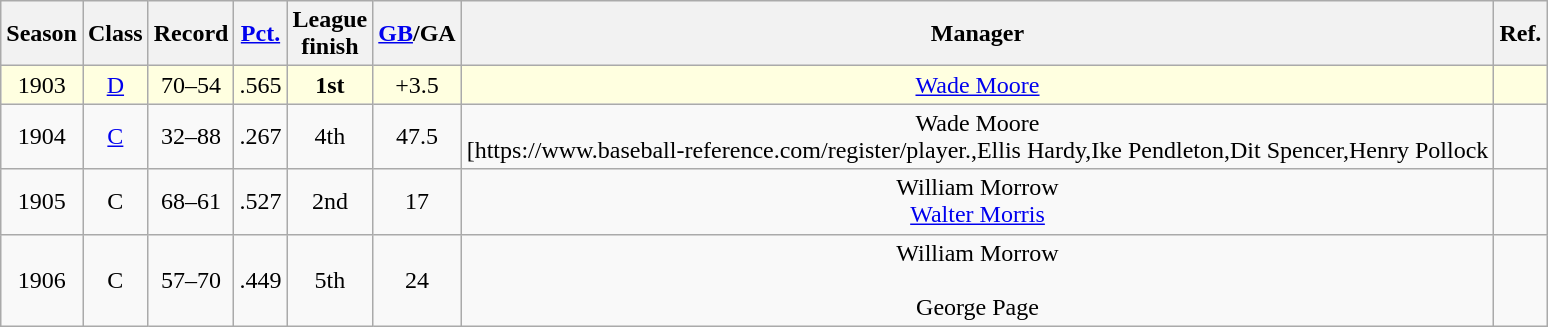<table class="wikitable" style="text-align:center">
<tr>
<th>Season</th>
<th>Class</th>
<th>Record</th>
<th><a href='#'>Pct.</a></th>
<th>League<br>finish</th>
<th><a href='#'>GB</a>/GA</th>
<th>Manager</th>
<th>Ref.</th>
</tr>
<tr bgcolor=lightyellow>
<td>1903</td>
<td><a href='#'>D</a></td>
<td>70–54</td>
<td>.565</td>
<td><strong>1st</strong></td>
<td>+3.5</td>
<td><a href='#'>Wade Moore</a></td>
<td></td>
</tr>
<tr>
<td>1904</td>
<td><a href='#'>C</a></td>
<td>32–88</td>
<td>.267</td>
<td>4th</td>
<td>47.5</td>
<td>Wade Moore<br>[https://www.baseball-reference.com/register/player.,Ellis Hardy,Ike Pendleton,Dit Spencer,Henry Pollock</td>
</tr>
<tr>
<td>1905</td>
<td>C</td>
<td>68–61</td>
<td>.527</td>
<td>2nd</td>
<td>17</td>
<td>William Morrow<br><a href='#'>Walter Morris</a><br></td>
<td></td>
</tr>
<tr>
<td>1906</td>
<td>C</td>
<td>57–70</td>
<td>.449</td>
<td>5th</td>
<td>24</td>
<td>William Morrow<br><br>George Page</td>
<td></td>
</tr>
</table>
